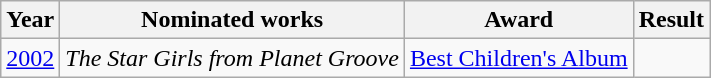<table class="wikitable">
<tr>
<th>Year</th>
<th>Nominated works</th>
<th>Award</th>
<th>Result</th>
</tr>
<tr>
<td><a href='#'>2002</a></td>
<td><em>The Star Girls from Planet Groove</em></td>
<td><a href='#'>Best Children's Album</a></td>
<td></td>
</tr>
</table>
